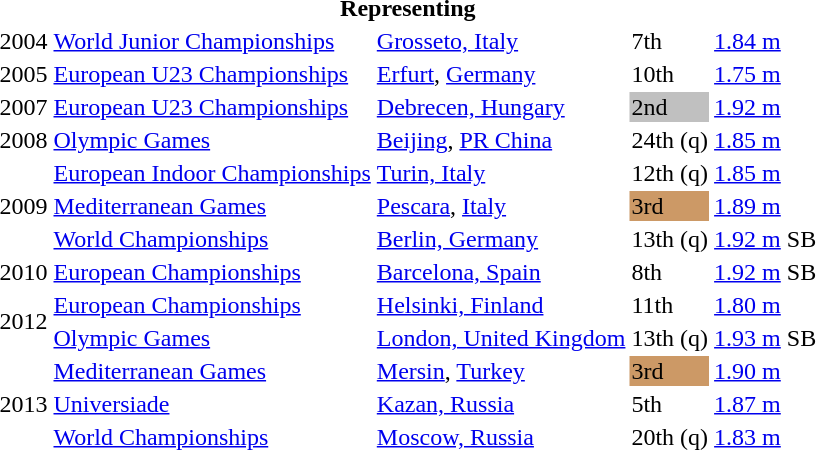<table>
<tr>
<th colspan="5">Representing </th>
</tr>
<tr>
<td>2004</td>
<td><a href='#'>World Junior Championships</a></td>
<td><a href='#'>Grosseto, Italy</a></td>
<td>7th</td>
<td><a href='#'>1.84 m</a></td>
</tr>
<tr>
<td>2005</td>
<td><a href='#'>European U23 Championships</a></td>
<td><a href='#'>Erfurt</a>, <a href='#'>Germany</a></td>
<td>10th</td>
<td><a href='#'>1.75 m</a></td>
</tr>
<tr>
<td>2007</td>
<td><a href='#'>European U23 Championships</a></td>
<td><a href='#'>Debrecen, Hungary</a></td>
<td bgcolor=silver>2nd</td>
<td><a href='#'>1.92 m</a></td>
</tr>
<tr>
<td>2008</td>
<td><a href='#'>Olympic Games</a></td>
<td><a href='#'>Beijing</a>, <a href='#'>PR China</a></td>
<td>24th (q)</td>
<td><a href='#'>1.85 m</a></td>
</tr>
<tr>
<td rowspan=3>2009</td>
<td><a href='#'>European Indoor Championships</a></td>
<td><a href='#'>Turin, Italy</a></td>
<td>12th (q)</td>
<td><a href='#'>1.85 m</a></td>
</tr>
<tr>
<td><a href='#'>Mediterranean Games</a></td>
<td><a href='#'>Pescara</a>, <a href='#'>Italy</a></td>
<td bgcolor="CC9966">3rd</td>
<td><a href='#'>1.89 m</a></td>
</tr>
<tr>
<td><a href='#'>World Championships</a></td>
<td><a href='#'>Berlin, Germany</a></td>
<td>13th (q)</td>
<td><a href='#'>1.92 m</a> SB</td>
</tr>
<tr>
<td>2010</td>
<td><a href='#'>European Championships</a></td>
<td><a href='#'>Barcelona, Spain</a></td>
<td>8th</td>
<td><a href='#'>1.92 m</a> SB</td>
</tr>
<tr>
<td rowspan=2>2012</td>
<td><a href='#'>European Championships</a></td>
<td><a href='#'>Helsinki, Finland</a></td>
<td>11th</td>
<td><a href='#'>1.80 m</a></td>
</tr>
<tr>
<td><a href='#'>Olympic Games</a></td>
<td><a href='#'>London, United Kingdom</a></td>
<td>13th (q)</td>
<td><a href='#'>1.93 m</a> SB</td>
</tr>
<tr>
<td rowspan=3>2013</td>
<td><a href='#'>Mediterranean Games</a></td>
<td><a href='#'>Mersin</a>, <a href='#'>Turkey</a></td>
<td bgcolor="CC9966">3rd</td>
<td><a href='#'>1.90 m</a></td>
</tr>
<tr>
<td><a href='#'>Universiade</a></td>
<td><a href='#'>Kazan, Russia</a></td>
<td>5th</td>
<td><a href='#'>1.87 m</a></td>
</tr>
<tr>
<td><a href='#'>World Championships</a></td>
<td><a href='#'>Moscow, Russia</a></td>
<td>20th (q)</td>
<td><a href='#'>1.83 m</a></td>
</tr>
</table>
